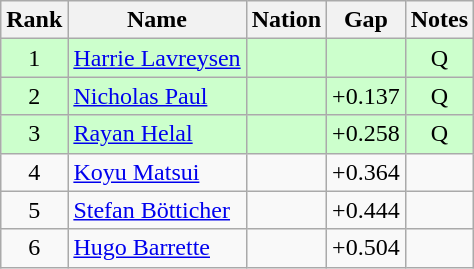<table class="wikitable sortable" style="text-align:center">
<tr>
<th>Rank</th>
<th>Name</th>
<th>Nation</th>
<th>Gap</th>
<th>Notes</th>
</tr>
<tr bgcolor=ccffcc>
<td>1</td>
<td align=left><a href='#'>Harrie Lavreysen</a></td>
<td align=left></td>
<td></td>
<td>Q</td>
</tr>
<tr bgcolor=ccffcc>
<td>2</td>
<td align=left><a href='#'>Nicholas Paul</a></td>
<td align=left></td>
<td>+0.137</td>
<td>Q</td>
</tr>
<tr bgcolor=ccffcc>
<td>3</td>
<td align=left><a href='#'>Rayan Helal</a></td>
<td align=left></td>
<td>+0.258</td>
<td>Q</td>
</tr>
<tr>
<td>4</td>
<td align=left><a href='#'>Koyu Matsui</a></td>
<td align=left></td>
<td>+0.364</td>
<td></td>
</tr>
<tr>
<td>5</td>
<td align=left><a href='#'>Stefan Bötticher</a></td>
<td align=left></td>
<td>+0.444</td>
<td></td>
</tr>
<tr>
<td>6</td>
<td align=left><a href='#'>Hugo Barrette</a></td>
<td align=left></td>
<td>+0.504</td>
<td></td>
</tr>
</table>
